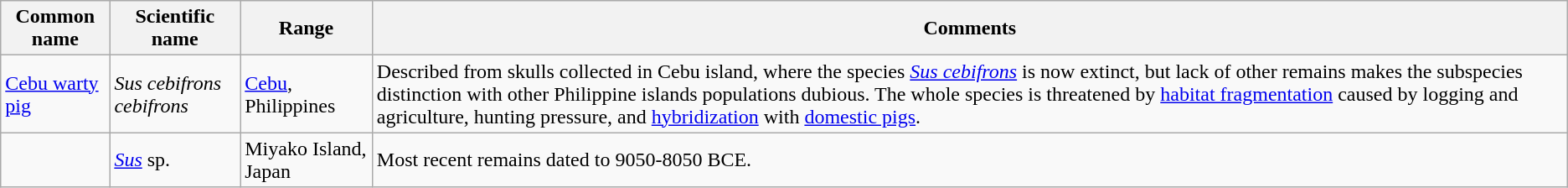<table class="wikitable">
<tr>
<th>Common name</th>
<th>Scientific name</th>
<th>Range</th>
<th class="unsortable">Comments</th>
</tr>
<tr>
<td><a href='#'>Cebu warty pig</a></td>
<td><em>Sus cebifrons cebifrons</em></td>
<td><a href='#'>Cebu</a>, Philippines</td>
<td>Described from skulls collected in Cebu island, where the species <em><a href='#'>Sus cebifrons</a></em> is now extinct, but lack of other remains makes the subspecies distinction with other Philippine islands populations dubious. The whole species is threatened by <a href='#'>habitat fragmentation</a> caused by logging and agriculture, hunting pressure, and <a href='#'>hybridization</a> with <a href='#'>domestic pigs</a>.</td>
</tr>
<tr>
<td></td>
<td><em><a href='#'>Sus</a></em> sp.</td>
<td>Miyako Island, Japan</td>
<td>Most recent remains dated to 9050-8050 BCE.</td>
</tr>
</table>
